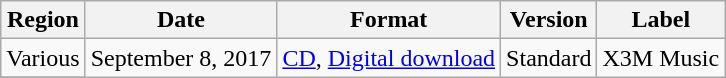<table class="wikitable sortable">
<tr>
<th>Region</th>
<th>Date</th>
<th>Format</th>
<th>Version</th>
<th>Label</th>
</tr>
<tr>
<td>Various</td>
<td rowspan="2">September 8, 2017</td>
<td rowspan="2"><a href='#'>CD</a>, <a href='#'>Digital download</a></td>
<td rowspan="2">Standard</td>
<td rowspan ="2">X3M Music</td>
</tr>
<tr>
</tr>
</table>
